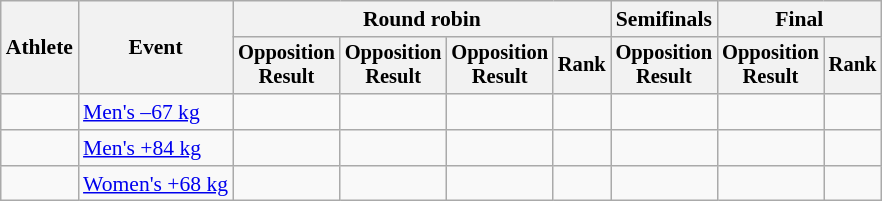<table class="wikitable" border="1" style="font-size:90%">
<tr>
<th rowspan=2>Athlete</th>
<th rowspan=2>Event</th>
<th colspan=4>Round robin</th>
<th>Semifinals</th>
<th colspan=2>Final</th>
</tr>
<tr style="font-size:95%">
<th>Opposition<br>Result</th>
<th>Opposition<br>Result</th>
<th>Opposition<br>Result</th>
<th>Rank</th>
<th>Opposition<br>Result</th>
<th>Opposition<br>Result</th>
<th>Rank</th>
</tr>
<tr align=center>
<td align=left></td>
<td align=left><a href='#'>Men's –67 kg</a></td>
<td></td>
<td></td>
<td></td>
<td></td>
<td></td>
<td></td>
<td></td>
</tr>
<tr align=center>
<td align=left></td>
<td align=left><a href='#'>Men's +84 kg</a></td>
<td></td>
<td></td>
<td></td>
<td></td>
<td></td>
<td></td>
<td></td>
</tr>
<tr align=center>
<td align=left></td>
<td align=left><a href='#'>Women's +68 kg</a></td>
<td></td>
<td></td>
<td></td>
<td></td>
<td></td>
<td></td>
<td></td>
</tr>
</table>
